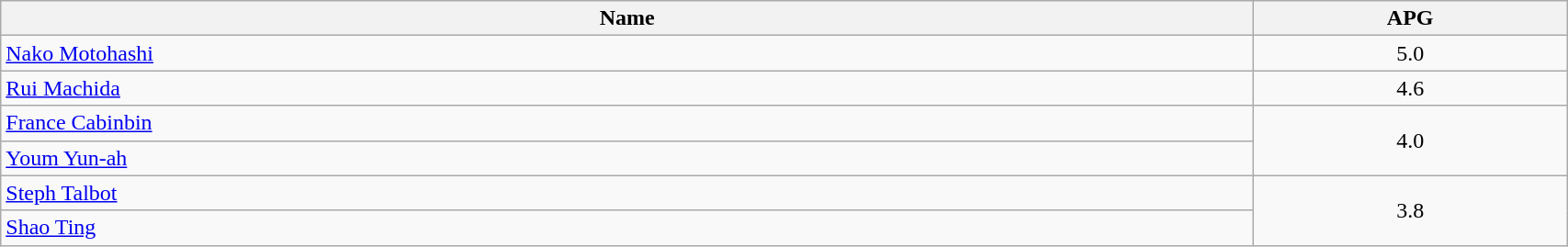<table class=wikitable width="90%">
<tr>
<th width="80%">Name</th>
<th width="20%">APG</th>
</tr>
<tr>
<td> <a href='#'>Nako Motohashi</a></td>
<td align=center>5.0</td>
</tr>
<tr>
<td> <a href='#'>Rui Machida</a></td>
<td align=center>4.6</td>
</tr>
<tr>
<td> <a href='#'>France Cabinbin</a></td>
<td align=center rowspan=2>4.0</td>
</tr>
<tr>
<td> <a href='#'>Youm Yun-ah</a></td>
</tr>
<tr>
<td> <a href='#'>Steph Talbot</a></td>
<td align=center rowspan=2>3.8</td>
</tr>
<tr>
<td> <a href='#'>Shao Ting</a></td>
</tr>
</table>
